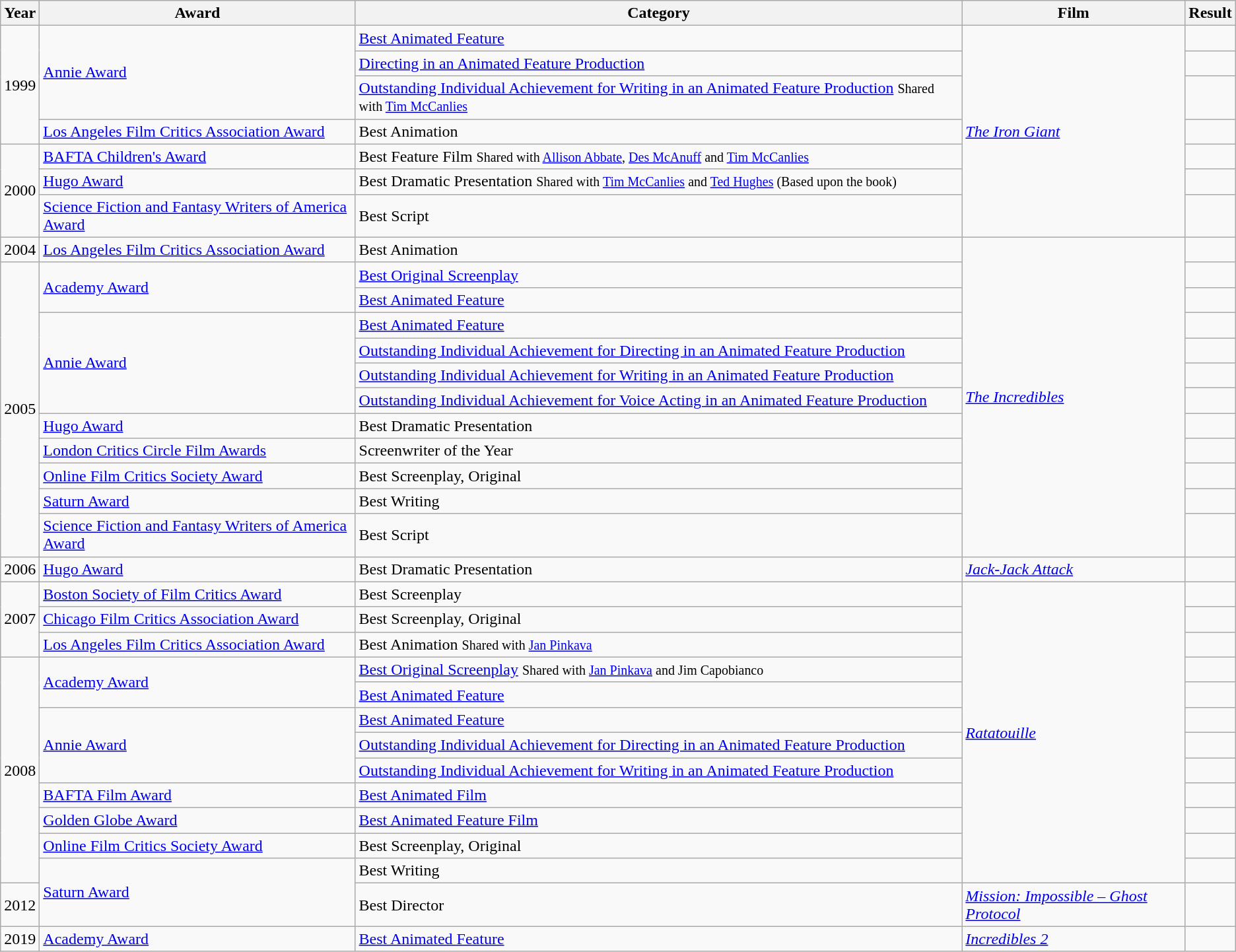<table class="wikitable">
<tr>
<th>Year</th>
<th>Award</th>
<th>Category</th>
<th>Film</th>
<th>Result</th>
</tr>
<tr>
<td rowspan=4>1999</td>
<td rowspan=3><a href='#'>Annie Award</a></td>
<td><a href='#'>Best Animated Feature</a></td>
<td rowspan=7><em><a href='#'>The Iron Giant</a></em></td>
<td></td>
</tr>
<tr>
<td><a href='#'>Directing in an Animated Feature Production</a></td>
<td></td>
</tr>
<tr>
<td><a href='#'>Outstanding Individual Achievement for Writing in an Animated Feature Production</a> <small>Shared with <a href='#'>Tim McCanlies</a></small></td>
<td></td>
</tr>
<tr>
<td><a href='#'>Los Angeles Film Critics Association Award</a></td>
<td>Best Animation</td>
<td></td>
</tr>
<tr>
<td rowspan=3>2000</td>
<td><a href='#'>BAFTA Children's Award</a></td>
<td>Best Feature Film <small>Shared with <a href='#'>Allison Abbate</a>, <a href='#'>Des McAnuff</a> and <a href='#'>Tim McCanlies</a></small></td>
<td></td>
</tr>
<tr>
<td><a href='#'>Hugo Award</a></td>
<td>Best Dramatic Presentation <small>Shared with <a href='#'>Tim McCanlies</a> and <a href='#'>Ted Hughes</a> (Based upon the book)</small></td>
<td></td>
</tr>
<tr>
<td><a href='#'>Science Fiction and Fantasy Writers of America Award</a></td>
<td>Best Script</td>
<td></td>
</tr>
<tr>
<td>2004</td>
<td><a href='#'>Los Angeles Film Critics Association Award</a></td>
<td>Best Animation</td>
<td rowspan=12><em><a href='#'>The Incredibles</a></em></td>
<td></td>
</tr>
<tr>
<td rowspan=11>2005</td>
<td rowspan=2><a href='#'>Academy Award</a></td>
<td><a href='#'>Best Original Screenplay</a></td>
<td></td>
</tr>
<tr>
<td><a href='#'>Best Animated Feature</a></td>
<td></td>
</tr>
<tr>
<td rowspan=4><a href='#'>Annie Award</a></td>
<td><a href='#'>Best Animated Feature</a></td>
<td></td>
</tr>
<tr>
<td><a href='#'>Outstanding Individual Achievement for Directing in an Animated Feature Production</a></td>
<td></td>
</tr>
<tr>
<td><a href='#'>Outstanding Individual Achievement for Writing in an Animated Feature Production</a></td>
<td></td>
</tr>
<tr>
<td><a href='#'>Outstanding Individual Achievement for Voice Acting in an Animated Feature Production</a></td>
<td></td>
</tr>
<tr>
<td><a href='#'>Hugo Award</a></td>
<td>Best Dramatic Presentation</td>
<td></td>
</tr>
<tr>
<td><a href='#'>London Critics Circle Film Awards</a></td>
<td>Screenwriter of the Year</td>
<td></td>
</tr>
<tr>
<td><a href='#'>Online Film Critics Society Award</a></td>
<td>Best Screenplay, Original</td>
<td></td>
</tr>
<tr>
<td><a href='#'>Saturn Award</a></td>
<td>Best Writing</td>
<td></td>
</tr>
<tr>
<td><a href='#'>Science Fiction and Fantasy Writers of America Award</a></td>
<td>Best Script</td>
<td></td>
</tr>
<tr>
<td>2006</td>
<td><a href='#'>Hugo Award</a></td>
<td>Best Dramatic Presentation</td>
<td><em><a href='#'>Jack-Jack Attack</a></em></td>
<td></td>
</tr>
<tr>
<td rowspan=3>2007</td>
<td><a href='#'>Boston Society of Film Critics Award</a></td>
<td>Best Screenplay</td>
<td rowspan=12><em><a href='#'>Ratatouille</a></em></td>
<td></td>
</tr>
<tr>
<td><a href='#'>Chicago Film Critics Association Award</a></td>
<td>Best Screenplay, Original</td>
<td></td>
</tr>
<tr>
<td><a href='#'>Los Angeles Film Critics Association Award</a></td>
<td>Best Animation <small>Shared with <a href='#'>Jan Pinkava</a></small></td>
<td></td>
</tr>
<tr>
<td rowspan=9>2008</td>
<td rowspan=2><a href='#'>Academy Award</a></td>
<td><a href='#'>Best Original Screenplay</a> <small>Shared with <a href='#'>Jan Pinkava</a> and Jim Capobianco</small></td>
<td></td>
</tr>
<tr>
<td><a href='#'>Best Animated Feature</a></td>
<td></td>
</tr>
<tr>
<td rowspan=3><a href='#'>Annie Award</a></td>
<td><a href='#'>Best Animated Feature</a></td>
<td></td>
</tr>
<tr>
<td><a href='#'>Outstanding Individual Achievement for Directing in an Animated Feature Production</a></td>
<td></td>
</tr>
<tr>
<td><a href='#'>Outstanding Individual Achievement for Writing in an Animated Feature Production</a></td>
<td></td>
</tr>
<tr>
<td><a href='#'>BAFTA Film Award</a></td>
<td><a href='#'>Best Animated Film</a></td>
<td></td>
</tr>
<tr>
<td><a href='#'>Golden Globe Award</a></td>
<td><a href='#'>Best Animated Feature Film</a></td>
<td></td>
</tr>
<tr>
<td><a href='#'>Online Film Critics Society Award</a></td>
<td>Best Screenplay, Original</td>
<td></td>
</tr>
<tr>
<td rowspan=2><a href='#'>Saturn Award</a></td>
<td>Best Writing</td>
<td></td>
</tr>
<tr>
<td>2012</td>
<td>Best Director</td>
<td><em><a href='#'>Mission: Impossible – Ghost Protocol</a></em></td>
<td></td>
</tr>
<tr>
<td>2019</td>
<td><a href='#'>Academy Award</a></td>
<td><a href='#'>Best Animated Feature</a></td>
<td><em><a href='#'>Incredibles 2</a></em></td>
<td></td>
</tr>
</table>
